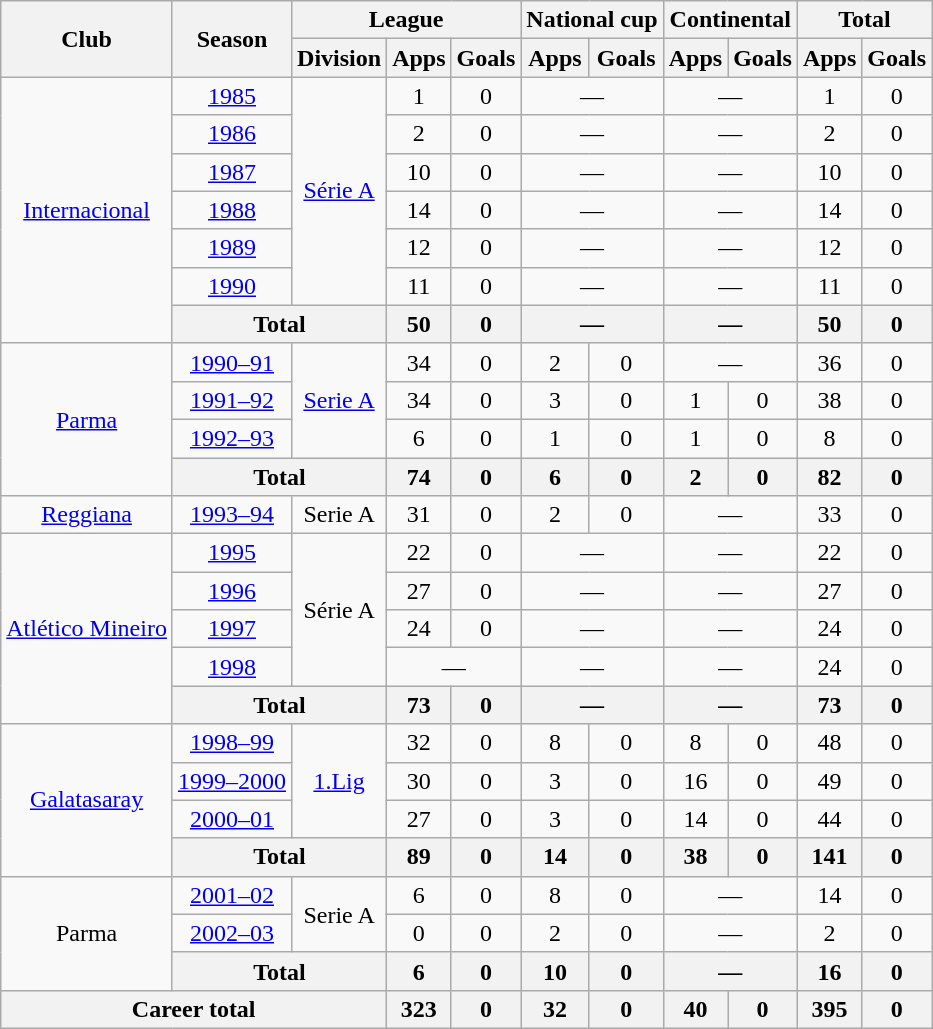<table class="wikitable" style="text-align:center">
<tr>
<th rowspan="2">Club</th>
<th rowspan="2">Season</th>
<th colspan="3">League</th>
<th colspan="2">National cup</th>
<th colspan="2">Continental</th>
<th colspan="2">Total</th>
</tr>
<tr>
<th>Division</th>
<th>Apps</th>
<th>Goals</th>
<th>Apps</th>
<th>Goals</th>
<th>Apps</th>
<th>Goals</th>
<th>Apps</th>
<th>Goals</th>
</tr>
<tr>
<td rowspan="7"><a href='#'>Internacional</a></td>
<td><a href='#'>1985</a></td>
<td rowspan="6"><a href='#'>Série A</a></td>
<td>1</td>
<td>0</td>
<td colspan="2">—</td>
<td colspan="2">—</td>
<td>1</td>
<td>0</td>
</tr>
<tr>
<td><a href='#'>1986</a></td>
<td>2</td>
<td>0</td>
<td colspan="2">—</td>
<td colspan="2">—</td>
<td>2</td>
<td>0</td>
</tr>
<tr>
<td><a href='#'>1987</a></td>
<td>10</td>
<td>0</td>
<td colspan="2">—</td>
<td colspan="2">—</td>
<td>10</td>
<td>0</td>
</tr>
<tr>
<td><a href='#'>1988</a></td>
<td>14</td>
<td>0</td>
<td colspan="2">—</td>
<td colspan="2">—</td>
<td>14</td>
<td>0</td>
</tr>
<tr>
<td><a href='#'>1989</a></td>
<td>12</td>
<td>0</td>
<td colspan="2">—</td>
<td colspan="2">—</td>
<td>12</td>
<td>0</td>
</tr>
<tr>
<td><a href='#'>1990</a></td>
<td>11</td>
<td>0</td>
<td colspan="2">—</td>
<td colspan="2">—</td>
<td>11</td>
<td>0</td>
</tr>
<tr>
<th colspan="2">Total</th>
<th>50</th>
<th>0</th>
<th colspan="2">—</th>
<th colspan="2">—</th>
<th>50</th>
<th>0</th>
</tr>
<tr>
<td rowspan="4"><a href='#'>Parma</a></td>
<td><a href='#'>1990–91</a></td>
<td rowspan="3"><a href='#'>Serie A</a></td>
<td>34</td>
<td>0</td>
<td>2</td>
<td>0</td>
<td colspan="2">—</td>
<td>36</td>
<td>0</td>
</tr>
<tr>
<td><a href='#'>1991–92</a></td>
<td>34</td>
<td>0</td>
<td>3</td>
<td>0</td>
<td>1</td>
<td>0</td>
<td>38</td>
<td>0</td>
</tr>
<tr>
<td><a href='#'>1992–93</a></td>
<td>6</td>
<td>0</td>
<td>1</td>
<td>0</td>
<td>1</td>
<td>0</td>
<td>8</td>
<td>0</td>
</tr>
<tr>
<th colspan="2">Total</th>
<th>74</th>
<th>0</th>
<th>6</th>
<th>0</th>
<th>2</th>
<th>0</th>
<th>82</th>
<th>0</th>
</tr>
<tr>
<td><a href='#'>Reggiana</a></td>
<td><a href='#'>1993–94</a></td>
<td>Serie A</td>
<td>31</td>
<td>0</td>
<td>2</td>
<td>0</td>
<td colspan="2">—</td>
<td>33</td>
<td>0</td>
</tr>
<tr>
<td rowspan="5"><a href='#'>Atlético Mineiro</a></td>
<td><a href='#'>1995</a></td>
<td rowspan="4">Série A</td>
<td>22</td>
<td>0</td>
<td colspan="2">—</td>
<td colspan="2">—</td>
<td>22</td>
<td>0</td>
</tr>
<tr>
<td><a href='#'>1996</a></td>
<td>27</td>
<td>0</td>
<td colspan="2">—</td>
<td colspan="2">—</td>
<td>27</td>
<td>0</td>
</tr>
<tr>
<td><a href='#'>1997</a></td>
<td>24</td>
<td>0</td>
<td colspan="2">—</td>
<td colspan="2">—</td>
<td>24</td>
<td>0</td>
</tr>
<tr>
<td><a href='#'>1998</a></td>
<td colspan="2">—</td>
<td colspan="2">—</td>
<td colspan="2">—</td>
<td>24</td>
<td>0</td>
</tr>
<tr>
<th colspan="2">Total</th>
<th>73</th>
<th>0</th>
<th colspan="2">—</th>
<th colspan="2">—</th>
<th>73</th>
<th>0</th>
</tr>
<tr>
<td rowspan="4"><a href='#'>Galatasaray</a></td>
<td><a href='#'>1998–99</a></td>
<td rowspan="3"><a href='#'>1.Lig</a></td>
<td>32</td>
<td>0</td>
<td>8</td>
<td>0</td>
<td>8</td>
<td>0</td>
<td>48</td>
<td>0</td>
</tr>
<tr>
<td><a href='#'>1999–2000</a></td>
<td>30</td>
<td>0</td>
<td>3</td>
<td>0</td>
<td>16</td>
<td>0</td>
<td>49</td>
<td>0</td>
</tr>
<tr>
<td><a href='#'>2000–01</a></td>
<td>27</td>
<td>0</td>
<td>3</td>
<td>0</td>
<td>14</td>
<td>0</td>
<td>44</td>
<td>0</td>
</tr>
<tr>
<th colspan="2">Total</th>
<th>89</th>
<th>0</th>
<th>14</th>
<th>0</th>
<th>38</th>
<th>0</th>
<th>141</th>
<th>0</th>
</tr>
<tr>
<td rowspan="3">Parma</td>
<td><a href='#'>2001–02</a></td>
<td rowspan="2">Serie A</td>
<td>6</td>
<td>0</td>
<td>8</td>
<td>0</td>
<td colspan="2">—</td>
<td>14</td>
<td>0</td>
</tr>
<tr>
<td><a href='#'>2002–03</a></td>
<td>0</td>
<td>0</td>
<td>2</td>
<td>0</td>
<td colspan="2">—</td>
<td>2</td>
<td>0</td>
</tr>
<tr>
<th colspan="2">Total</th>
<th>6</th>
<th>0</th>
<th>10</th>
<th>0</th>
<th colspan="2">—</th>
<th>16</th>
<th>0</th>
</tr>
<tr>
<th colspan="3">Career total</th>
<th>323</th>
<th>0</th>
<th>32</th>
<th>0</th>
<th>40</th>
<th>0</th>
<th>395</th>
<th>0</th>
</tr>
</table>
